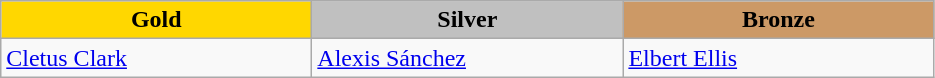<table class="wikitable" style="text-align:left">
<tr align="center">
<td width=200 bgcolor=gold><strong>Gold</strong></td>
<td width=200 bgcolor=silver><strong>Silver</strong></td>
<td width=200 bgcolor=CC9966><strong>Bronze</strong></td>
</tr>
<tr>
<td><a href='#'>Cletus Clark</a><br><em></em></td>
<td><a href='#'>Alexis Sánchez</a><br><em></em></td>
<td><a href='#'>Elbert Ellis</a><br><em></em></td>
</tr>
</table>
